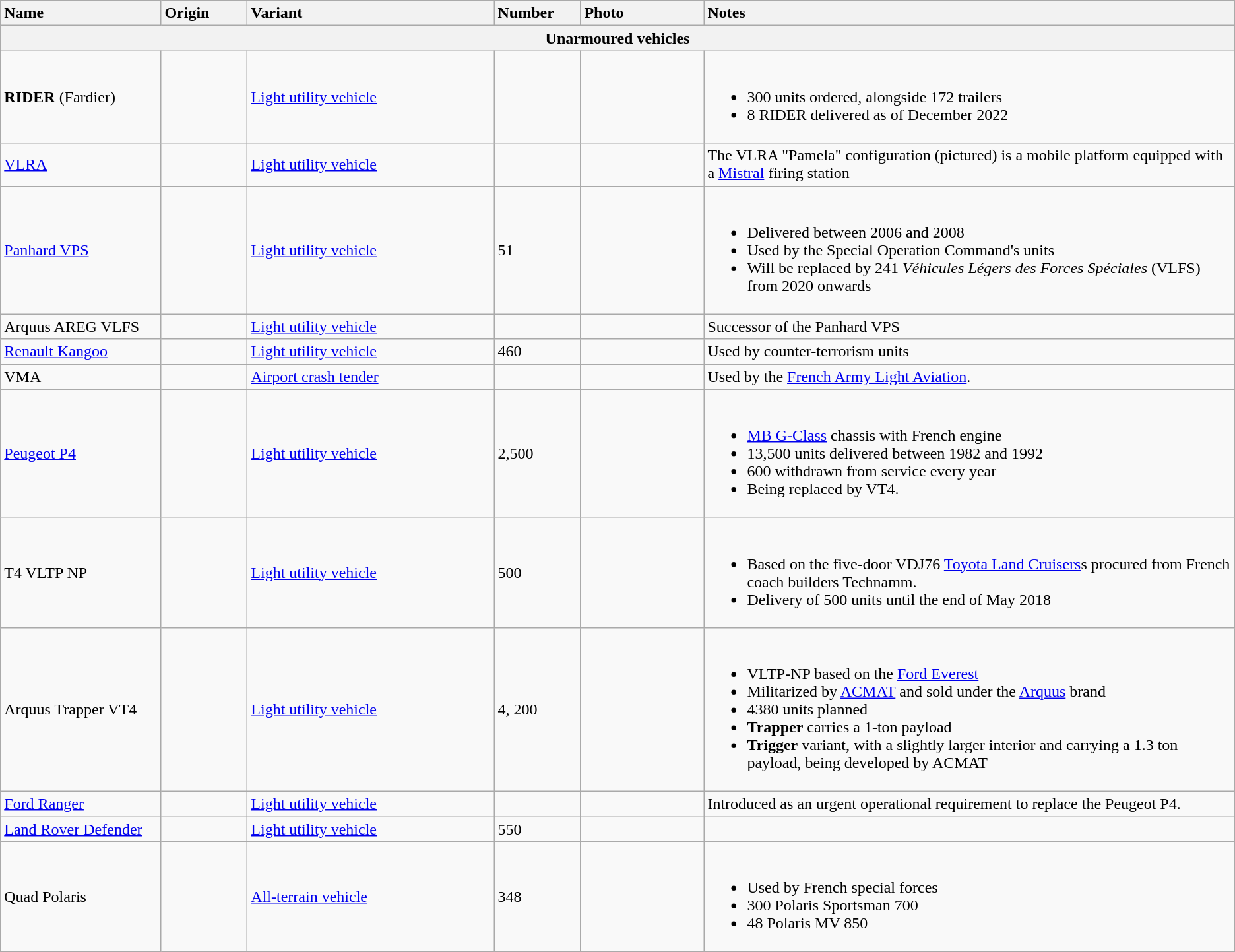<table class="wikitable">
<tr>
<th style="text-align: left; width:13%;">Name</th>
<th style="text-align: left; width:7%;">Origin</th>
<th style="text-align: left; width:20%;">Variant</th>
<th style="text-align: left; width:7%;">Number</th>
<th style="text-align: left; width:10%; ">Photo</th>
<th style="text-align: left; width:43%;">Notes</th>
</tr>
<tr>
<th colspan="6" style="align: center;">Unarmoured vehicles</th>
</tr>
<tr>
<td><strong>RIDER</strong> (Fardier)</td>
<td></td>
<td><a href='#'>Light utility vehicle</a></td>
<td></td>
<td></td>
<td><br><ul><li>300 units ordered, alongside 172 trailers</li><li>8 RIDER delivered as of December 2022</li></ul></td>
</tr>
<tr>
<td><a href='#'>VLRA</a></td>
<td></td>
<td><a href='#'>Light utility vehicle</a></td>
<td></td>
<td></td>
<td>The VLRA "Pamela" configuration (pictured) is a mobile platform equipped with a <a href='#'>Mistral</a> firing station</td>
</tr>
<tr>
<td><a href='#'>Panhard VPS</a></td>
<td></td>
<td><a href='#'>Light utility vehicle</a></td>
<td>51</td>
<td></td>
<td><br><ul><li>Delivered between 2006 and 2008</li><li>Used by the Special Operation Command's units</li><li>Will be replaced by 241 <em>Véhicules Légers des Forces Spéciales</em> (VLFS) from 2020 onwards</li></ul></td>
</tr>
<tr>
<td>Arquus AREG VLFS</td>
<td></td>
<td><a href='#'>Light utility vehicle</a></td>
<td></td>
<td></td>
<td>Successor of the Panhard VPS</td>
</tr>
<tr>
<td><a href='#'>Renault Kangoo</a></td>
<td></td>
<td><a href='#'>Light utility vehicle</a></td>
<td>460</td>
<td></td>
<td>Used by counter-terrorism units</td>
</tr>
<tr>
<td>VMA</td>
<td></td>
<td><a href='#'>Airport crash tender</a></td>
<td></td>
<td></td>
<td>Used by the <a href='#'>French Army Light Aviation</a>.</td>
</tr>
<tr>
<td><a href='#'>Peugeot P4</a></td>
<td><br></td>
<td><a href='#'>Light utility vehicle</a></td>
<td>2,500</td>
<td></td>
<td><br><ul><li><a href='#'>MB G-Class</a> chassis with French engine</li><li>13,500 units delivered between 1982 and 1992</li><li>600 withdrawn from service every year</li><li>Being replaced by VT4.</li></ul></td>
</tr>
<tr>
<td>T4 VLTP NP</td>
<td><br></td>
<td><a href='#'>Light utility vehicle</a></td>
<td>500</td>
<td></td>
<td><br><ul><li>Based on the five-door VDJ76 <a href='#'>Toyota Land Cruisers</a>s procured from French coach builders Technamm.</li><li>Delivery of 500 units until the end of May 2018</li></ul></td>
</tr>
<tr>
<td>Arquus Trapper VT4</td>
<td><br></td>
<td><a href='#'>Light utility vehicle</a></td>
<td>4, 200</td>
<td></td>
<td><br><ul><li>VLTP-NP based on the <a href='#'>Ford Everest</a></li><li>Militarized by <a href='#'>ACMAT</a> and sold under the <a href='#'>Arquus</a> brand</li><li>4380 units planned</li><li><strong>Trapper</strong> carries a 1-ton payload</li><li><strong>Trigger</strong> variant, with a slightly larger interior and carrying a 1.3 ton payload, being developed by ACMAT</li></ul></td>
</tr>
<tr>
<td><a href='#'>Ford Ranger</a></td>
<td></td>
<td><a href='#'>Light utility vehicle</a></td>
<td></td>
<td></td>
<td>Introduced as an urgent operational requirement to replace the Peugeot P4.</td>
</tr>
<tr>
<td><a href='#'>Land Rover Defender</a></td>
<td></td>
<td><a href='#'>Light utility vehicle</a></td>
<td>550</td>
<td></td>
<td></td>
</tr>
<tr>
<td>Quad Polaris</td>
<td></td>
<td><a href='#'>All-terrain vehicle</a></td>
<td>348</td>
<td></td>
<td><br><ul><li>Used by French special forces</li><li>300 Polaris Sportsman 700</li><li>48 Polaris MV 850</li></ul></td>
</tr>
</table>
